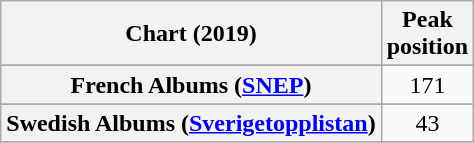<table class="wikitable sortable plainrowheaders" style="text-align:center">
<tr>
<th scope="col">Chart (2019)</th>
<th scope="col">Peak<br>position</th>
</tr>
<tr>
</tr>
<tr>
</tr>
<tr>
</tr>
<tr>
</tr>
<tr>
<th scope="row">French Albums (<a href='#'>SNEP</a>)</th>
<td>171</td>
</tr>
<tr>
</tr>
<tr>
</tr>
<tr>
</tr>
<tr>
<th scope="row">Swedish Albums (<a href='#'>Sverigetopplistan</a>)</th>
<td>43</td>
</tr>
<tr>
</tr>
</table>
